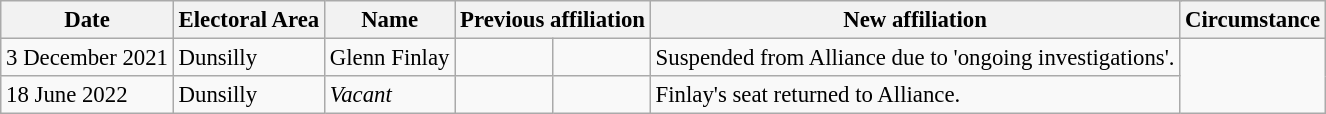<table class="wikitable" style="font-size: 95%">
<tr>
<th>Date</th>
<th>Electoral Area</th>
<th>Name</th>
<th colspan="2">Previous affiliation</th>
<th colspan="2">New affiliation</th>
<th>Circumstance</th>
</tr>
<tr>
<td>3 December 2021</td>
<td>Dunsilly</td>
<td>Glenn Finlay</td>
<td></td>
<td></td>
<td>Suspended from Alliance due to 'ongoing investigations'.</td>
</tr>
<tr>
<td>18 June 2022</td>
<td>Dunsilly</td>
<td><em>Vacant</em></td>
<td></td>
<td></td>
<td>Finlay's seat returned to Alliance.</td>
</tr>
</table>
